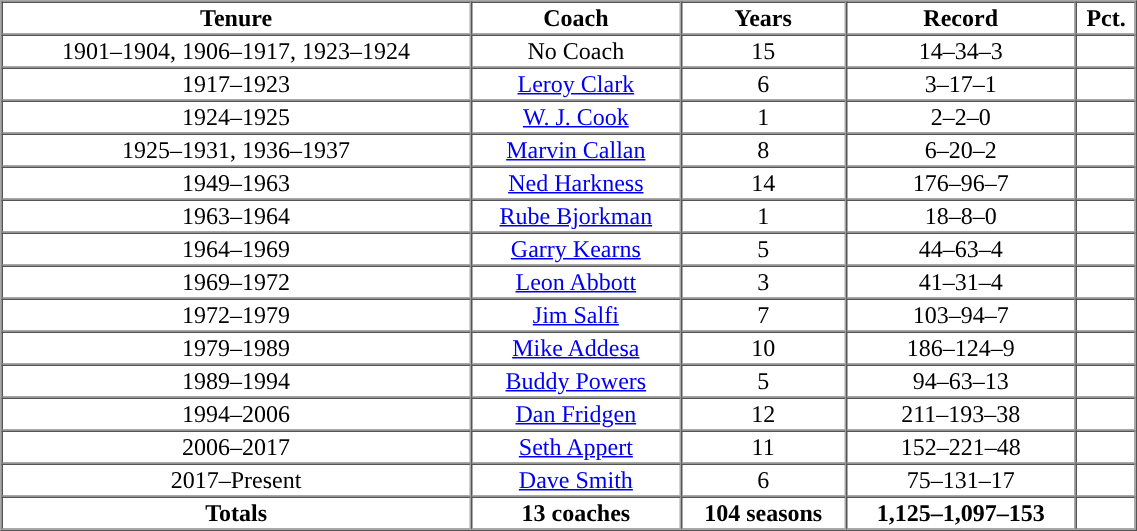<table cellpadding="1" border="1" cellspacing="0" width="60%">
<tr>
<th>Tenure</th>
<th>Coach</th>
<th>Years</th>
<th>Record</th>
<th>Pct.</th>
</tr>
<tr align="center">
<td>1901–1904, 1906–1917, 1923–1924</td>
<td>No Coach</td>
<td>15</td>
<td>14–34–3</td>
<td></td>
</tr>
<tr align="center">
<td>1917–1923</td>
<td><a href='#'>Leroy Clark</a></td>
<td>6</td>
<td>3–17–1</td>
<td></td>
</tr>
<tr align="center">
<td>1924–1925</td>
<td><a href='#'>W. J. Cook</a></td>
<td>1</td>
<td>2–2–0</td>
<td></td>
</tr>
<tr align="center">
<td>1925–1931, 1936–1937</td>
<td><a href='#'>Marvin Callan</a></td>
<td>8</td>
<td>6–20–2</td>
<td></td>
</tr>
<tr align="center">
<td>1949–1963</td>
<td><a href='#'>Ned Harkness</a></td>
<td>14</td>
<td>176–96–7</td>
<td></td>
</tr>
<tr align="center">
<td>1963–1964</td>
<td><a href='#'>Rube Bjorkman</a></td>
<td>1</td>
<td>18–8–0</td>
<td></td>
</tr>
<tr align="center">
<td>1964–1969</td>
<td><a href='#'>Garry Kearns</a></td>
<td>5</td>
<td>44–63–4</td>
<td></td>
</tr>
<tr align="center">
<td>1969–1972</td>
<td><a href='#'>Leon Abbott</a></td>
<td>3</td>
<td>41–31–4</td>
<td></td>
</tr>
<tr align="center">
<td>1972–1979</td>
<td><a href='#'>Jim Salfi</a></td>
<td>7</td>
<td>103–94–7</td>
<td></td>
</tr>
<tr align="center">
<td>1979–1989</td>
<td><a href='#'>Mike Addesa</a></td>
<td>10</td>
<td>186–124–9</td>
<td></td>
</tr>
<tr align="center">
<td>1989–1994</td>
<td><a href='#'>Buddy Powers</a></td>
<td>5</td>
<td>94–63–13</td>
<td></td>
</tr>
<tr align="center">
<td>1994–2006</td>
<td><a href='#'>Dan Fridgen</a></td>
<td>12</td>
<td>211–193–38</td>
<td></td>
</tr>
<tr align="center">
<td>2006–2017</td>
<td><a href='#'>Seth Appert</a></td>
<td>11</td>
<td>152–221–48</td>
<td></td>
</tr>
<tr align="center">
<td>2017–Present</td>
<td><a href='#'>Dave Smith</a></td>
<td>6</td>
<td>75–131–17</td>
<td></td>
</tr>
<tr align=center>
<th>Totals</th>
<th>13 coaches</th>
<th>104 seasons</th>
<th>1,125–1,097–153</th>
<th></th>
</tr>
</table>
